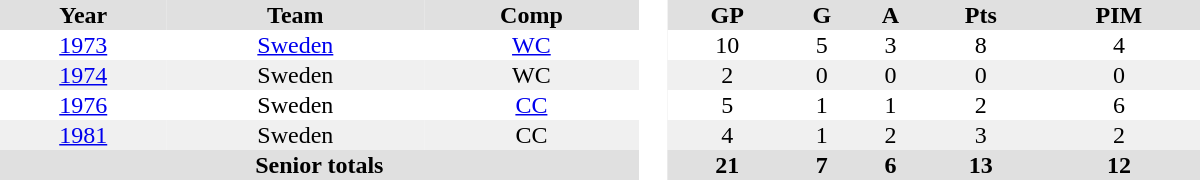<table border="0" cellpadding="1" cellspacing="0" style="text-align:center; width:50em">
<tr style="background:#e0e0e0;">
<th>Year</th>
<th>Team</th>
<th>Comp</th>
<th rowspan="99" style="background:#fff;"> </th>
<th>GP</th>
<th>G</th>
<th>A</th>
<th>Pts</th>
<th>PIM</th>
</tr>
<tr>
<td><a href='#'>1973</a></td>
<td><a href='#'>Sweden</a></td>
<td><a href='#'>WC</a></td>
<td>10</td>
<td>5</td>
<td>3</td>
<td>8</td>
<td>4</td>
</tr>
<tr bgcolor="#f0f0f0">
<td><a href='#'>1974</a></td>
<td>Sweden</td>
<td>WC</td>
<td>2</td>
<td>0</td>
<td>0</td>
<td>0</td>
<td>0</td>
</tr>
<tr>
<td><a href='#'>1976</a></td>
<td>Sweden</td>
<td><a href='#'>CC</a></td>
<td>5</td>
<td>1</td>
<td>1</td>
<td>2</td>
<td>6</td>
</tr>
<tr bgcolor="#f0f0f0">
<td><a href='#'>1981</a></td>
<td>Sweden</td>
<td>CC</td>
<td>4</td>
<td>1</td>
<td>2</td>
<td>3</td>
<td>2</td>
</tr>
<tr style="background:#e0e0e0;">
<th colspan=3>Senior totals</th>
<th>21</th>
<th>7</th>
<th>6</th>
<th>13</th>
<th>12</th>
</tr>
</table>
